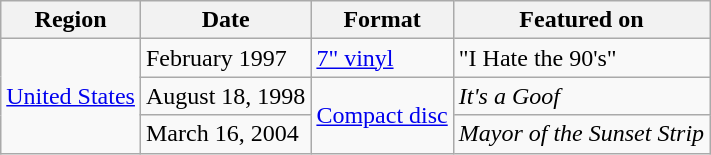<table class="wikitable">
<tr>
<th>Region</th>
<th>Date</th>
<th>Format</th>
<th>Featured on</th>
</tr>
<tr>
<td rowspan=3><a href='#'>United States</a></td>
<td rowspan=1>February 1997</td>
<td rowspan=1><a href='#'>7" vinyl</a></td>
<td>"I Hate the 90's"</td>
</tr>
<tr>
<td>August 18, 1998</td>
<td rowspan=2><a href='#'>Compact disc</a></td>
<td><em>It's a Goof</em></td>
</tr>
<tr>
<td>March 16, 2004</td>
<td><em>Mayor of the Sunset Strip</em></td>
</tr>
</table>
